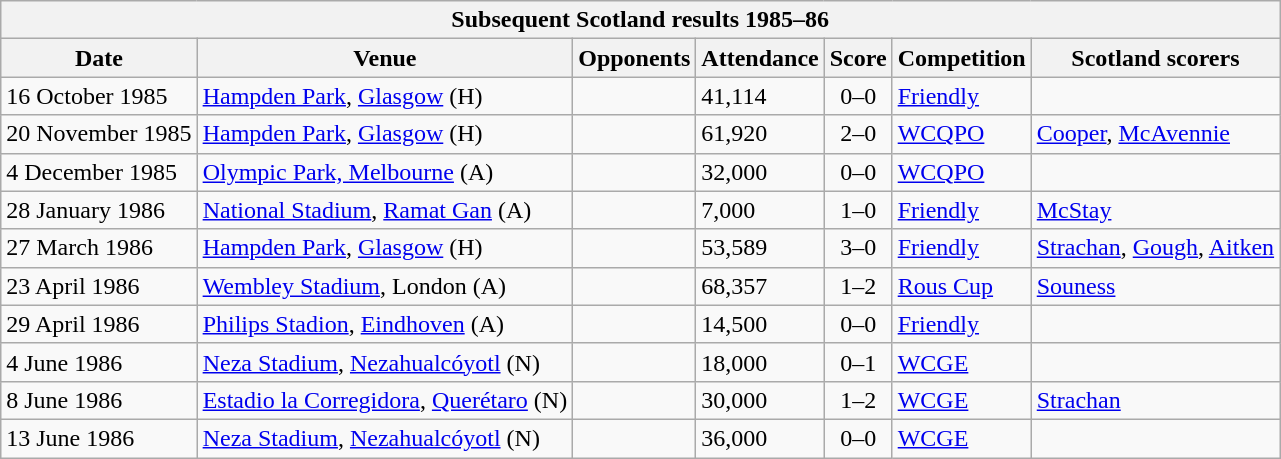<table class="wikitable">
<tr>
<th colspan=7>Subsequent Scotland results 1985–86</th>
</tr>
<tr>
<th>Date</th>
<th>Venue</th>
<th>Opponents</th>
<th>Attendance</th>
<th>Score</th>
<th>Competition</th>
<th>Scotland scorers</th>
</tr>
<tr>
<td>16 October 1985</td>
<td><a href='#'>Hampden Park</a>, <a href='#'>Glasgow</a> (H)</td>
<td></td>
<td>41,114</td>
<td align=center>0–0</td>
<td><a href='#'>Friendly</a></td>
<td></td>
</tr>
<tr>
<td>20 November 1985</td>
<td><a href='#'>Hampden Park</a>, <a href='#'>Glasgow</a> (H)</td>
<td></td>
<td>61,920</td>
<td align=center>2–0</td>
<td><a href='#'>WCQPO</a></td>
<td><a href='#'>Cooper</a>, <a href='#'>McAvennie</a></td>
</tr>
<tr>
<td>4 December 1985</td>
<td><a href='#'>Olympic Park, Melbourne</a> (A)</td>
<td></td>
<td>32,000</td>
<td align=center>0–0</td>
<td><a href='#'>WCQPO</a></td>
<td></td>
</tr>
<tr>
<td>28 January 1986</td>
<td><a href='#'>National Stadium</a>, <a href='#'>Ramat Gan</a> (A)</td>
<td></td>
<td>7,000</td>
<td align=center>1–0</td>
<td><a href='#'>Friendly</a></td>
<td><a href='#'>McStay</a></td>
</tr>
<tr>
<td>27 March 1986</td>
<td><a href='#'>Hampden Park</a>, <a href='#'>Glasgow</a> (H)</td>
<td></td>
<td>53,589</td>
<td align=center>3–0</td>
<td><a href='#'>Friendly</a></td>
<td><a href='#'>Strachan</a>, <a href='#'>Gough</a>, <a href='#'>Aitken</a></td>
</tr>
<tr>
<td>23 April 1986</td>
<td><a href='#'>Wembley Stadium</a>, London (A)</td>
<td></td>
<td>68,357</td>
<td align=center>1–2</td>
<td><a href='#'>Rous Cup</a></td>
<td><a href='#'>Souness</a></td>
</tr>
<tr>
<td>29 April 1986</td>
<td><a href='#'>Philips Stadion</a>, <a href='#'>Eindhoven</a> (A)</td>
<td></td>
<td>14,500</td>
<td align=center>0–0</td>
<td><a href='#'>Friendly</a></td>
<td></td>
</tr>
<tr>
<td>4 June 1986</td>
<td><a href='#'>Neza Stadium</a>, <a href='#'>Nezahualcóyotl</a> (N)</td>
<td></td>
<td>18,000</td>
<td align=center>0–1</td>
<td><a href='#'>WCGE</a></td>
<td></td>
</tr>
<tr>
<td>8 June 1986</td>
<td><a href='#'>Estadio la Corregidora</a>, <a href='#'>Querétaro</a> (N)</td>
<td></td>
<td>30,000</td>
<td align=center>1–2</td>
<td><a href='#'>WCGE</a></td>
<td><a href='#'>Strachan</a></td>
</tr>
<tr>
<td>13 June 1986</td>
<td><a href='#'>Neza Stadium</a>, <a href='#'>Nezahualcóyotl</a> (N)</td>
<td></td>
<td>36,000</td>
<td align=center>0–0</td>
<td><a href='#'>WCGE</a></td>
<td></td>
</tr>
</table>
